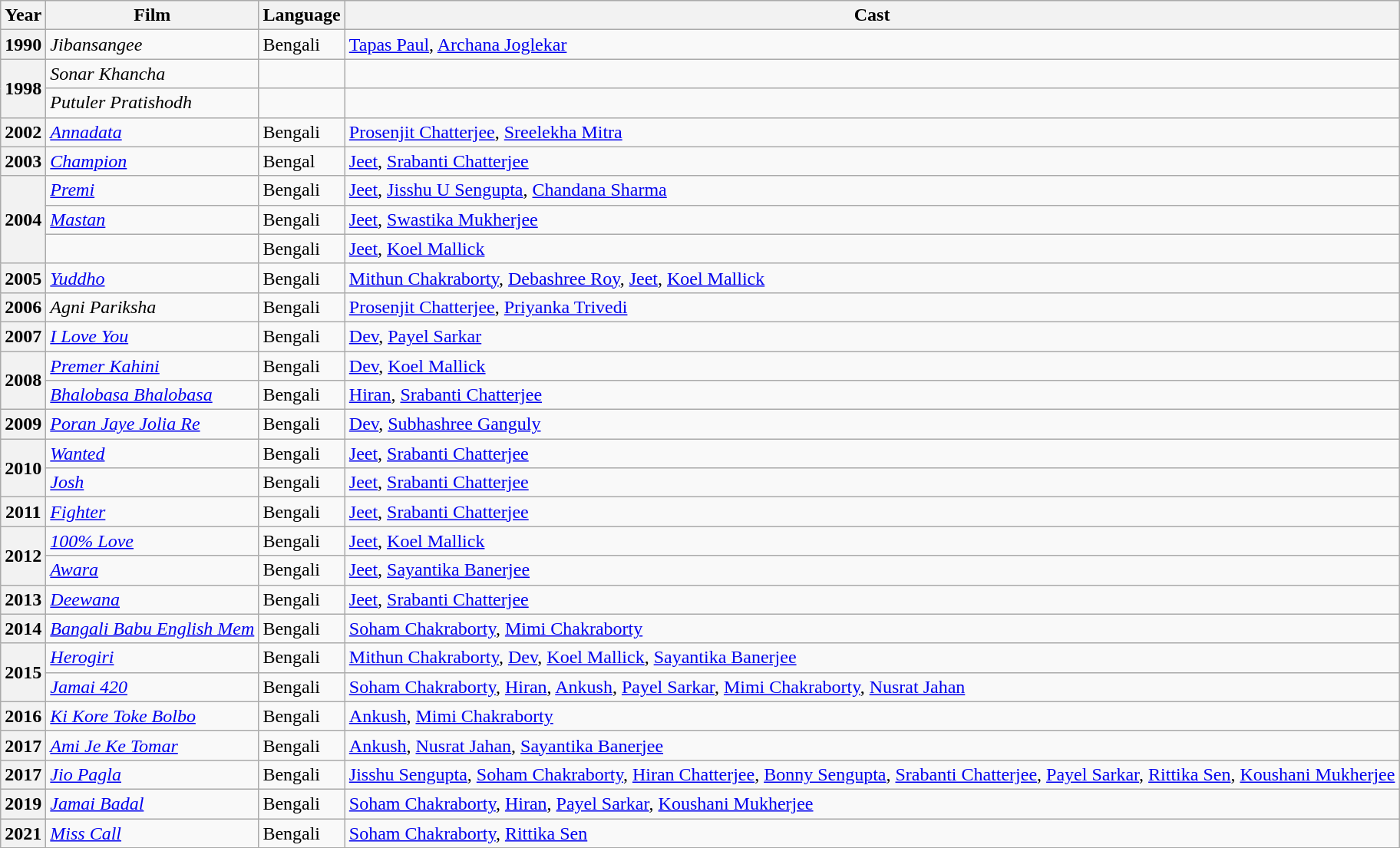<table class="wikitable">
<tr>
<th>Year</th>
<th>Film</th>
<th>Language</th>
<th>Cast</th>
</tr>
<tr>
<th>1990</th>
<td><em>Jibansangee</em></td>
<td>Bengali</td>
<td><a href='#'>Tapas Paul</a>, <a href='#'>Archana Joglekar</a></td>
</tr>
<tr>
<th rowspan="2">1998</th>
<td><em>Sonar Khancha</em></td>
<td></td>
<td></td>
</tr>
<tr>
<td><em>Putuler Pratishodh</em></td>
<td></td>
<td></td>
</tr>
<tr>
<th>2002</th>
<td><em><a href='#'>Annadata</a></em></td>
<td>Bengali</td>
<td><a href='#'>Prosenjit Chatterjee</a>, <a href='#'>Sreelekha Mitra</a></td>
</tr>
<tr>
<th>2003</th>
<td><em><a href='#'>Champion</a></em></td>
<td>Bengal</td>
<td><a href='#'>Jeet</a>, <a href='#'>Srabanti Chatterjee</a></td>
</tr>
<tr>
<th rowspan="3">2004</th>
<td><em><a href='#'>Premi</a></em></td>
<td>Bengali</td>
<td><a href='#'>Jeet</a>, <a href='#'>Jisshu U Sengupta</a>, <a href='#'>Chandana Sharma</a></td>
</tr>
<tr>
<td><em><a href='#'>Mastan</a></em></td>
<td>Bengali</td>
<td><a href='#'>Jeet</a>, <a href='#'>Swastika Mukherjee</a></td>
</tr>
<tr>
<td></td>
<td>Bengali</td>
<td><a href='#'>Jeet</a>, <a href='#'>Koel Mallick</a></td>
</tr>
<tr>
<th>2005</th>
<td><em><a href='#'>Yuddho</a></em></td>
<td>Bengali</td>
<td><a href='#'>Mithun Chakraborty</a>, <a href='#'>Debashree Roy</a>, <a href='#'>Jeet</a>, <a href='#'>Koel Mallick</a></td>
</tr>
<tr>
<th>2006</th>
<td><em>Agni Pariksha</em></td>
<td>Bengali</td>
<td><a href='#'>Prosenjit Chatterjee</a>, <a href='#'>Priyanka Trivedi</a></td>
</tr>
<tr>
<th>2007</th>
<td><em><a href='#'>I Love You</a></em></td>
<td>Bengali</td>
<td><a href='#'>Dev</a>, <a href='#'>Payel Sarkar</a></td>
</tr>
<tr>
<th rowspan="2">2008</th>
<td><em><a href='#'>Premer Kahini</a></em></td>
<td>Bengali</td>
<td><a href='#'>Dev</a>, <a href='#'>Koel Mallick</a></td>
</tr>
<tr>
<td><em><a href='#'>Bhalobasa Bhalobasa</a></em></td>
<td>Bengali</td>
<td><a href='#'>Hiran</a>, <a href='#'>Srabanti Chatterjee</a></td>
</tr>
<tr>
<th>2009</th>
<td><em><a href='#'>Poran Jaye Jolia Re</a></em></td>
<td>Bengali</td>
<td><a href='#'>Dev</a>, <a href='#'>Subhashree Ganguly</a></td>
</tr>
<tr>
<th rowspan="2">2010</th>
<td><em><a href='#'>Wanted</a></em></td>
<td>Bengali</td>
<td><a href='#'>Jeet</a>, <a href='#'>Srabanti Chatterjee</a></td>
</tr>
<tr>
<td><em><a href='#'>Josh</a></em></td>
<td>Bengali</td>
<td><a href='#'>Jeet</a>, <a href='#'>Srabanti Chatterjee</a></td>
</tr>
<tr>
<th>2011</th>
<td><em><a href='#'>Fighter</a></em></td>
<td>Bengali</td>
<td><a href='#'>Jeet</a>, <a href='#'>Srabanti Chatterjee</a></td>
</tr>
<tr>
<th rowspan="2">2012</th>
<td><em><a href='#'>100% Love</a></em></td>
<td>Bengali</td>
<td><a href='#'>Jeet</a>, <a href='#'>Koel Mallick</a></td>
</tr>
<tr>
<td><em><a href='#'>Awara</a></em></td>
<td>Bengali</td>
<td><a href='#'>Jeet</a>, <a href='#'>Sayantika Banerjee</a></td>
</tr>
<tr>
<th>2013</th>
<td><em><a href='#'>Deewana</a></em></td>
<td>Bengali</td>
<td><a href='#'>Jeet</a>, <a href='#'>Srabanti Chatterjee</a></td>
</tr>
<tr>
<th>2014</th>
<td><em><a href='#'>Bangali Babu English Mem</a></em></td>
<td>Bengali</td>
<td><a href='#'>Soham Chakraborty</a>, <a href='#'>Mimi Chakraborty</a></td>
</tr>
<tr>
<th rowspan="2">2015</th>
<td><em><a href='#'>Herogiri</a></em></td>
<td>Bengali</td>
<td><a href='#'>Mithun Chakraborty</a>, <a href='#'>Dev</a>, <a href='#'>Koel Mallick</a>, <a href='#'>Sayantika Banerjee</a></td>
</tr>
<tr>
<td><em><a href='#'>Jamai 420</a></em></td>
<td>Bengali</td>
<td><a href='#'>Soham Chakraborty</a>, <a href='#'>Hiran</a>, <a href='#'>Ankush</a>, <a href='#'>Payel Sarkar</a>, <a href='#'>Mimi Chakraborty</a>, <a href='#'>Nusrat Jahan</a></td>
</tr>
<tr>
<th>2016</th>
<td><em><a href='#'>Ki Kore Toke Bolbo</a></em></td>
<td>Bengali</td>
<td><a href='#'>Ankush</a>, <a href='#'>Mimi Chakraborty</a></td>
</tr>
<tr>
<th>2017</th>
<td><em><a href='#'>Ami Je Ke Tomar</a></em></td>
<td>Bengali</td>
<td><a href='#'>Ankush</a>, <a href='#'>Nusrat Jahan</a>, <a href='#'>Sayantika Banerjee</a></td>
</tr>
<tr>
<th>2017</th>
<td><em><a href='#'>Jio Pagla</a></em></td>
<td>Bengali</td>
<td><a href='#'>Jisshu Sengupta</a>, <a href='#'>Soham Chakraborty</a>, <a href='#'>Hiran Chatterjee</a>, <a href='#'>Bonny Sengupta</a>, <a href='#'>Srabanti Chatterjee</a>, <a href='#'>Payel Sarkar</a>, <a href='#'>Rittika Sen</a>, <a href='#'>Koushani Mukherjee</a></td>
</tr>
<tr>
<th>2019</th>
<td><em><a href='#'>Jamai Badal</a></em></td>
<td>Bengali</td>
<td><a href='#'>Soham Chakraborty</a>, <a href='#'>Hiran</a>, <a href='#'>Payel Sarkar</a>, <a href='#'>Koushani Mukherjee</a></td>
</tr>
<tr>
<th>2021</th>
<td><em><a href='#'>Miss Call</a></em></td>
<td>Bengali</td>
<td><a href='#'>Soham Chakraborty</a>, <a href='#'>Rittika Sen</a></td>
</tr>
<tr>
</tr>
</table>
